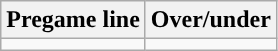<table class="wikitable">
<tr align="center">
<th>Pregame line</th>
<th>Over/under</th>
</tr>
<tr align="center">
<td></td>
<td></td>
</tr>
</table>
